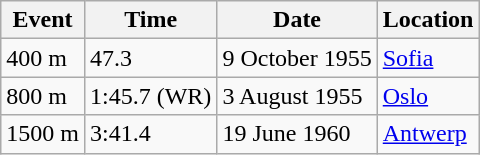<table class="wikitable">
<tr>
<th>Event</th>
<th>Time</th>
<th>Date</th>
<th>Location</th>
</tr>
<tr>
<td>400 m</td>
<td>47.3</td>
<td>9 October 1955</td>
<td><a href='#'>Sofia</a></td>
</tr>
<tr>
<td>800 m</td>
<td>1:45.7 (WR)</td>
<td>3 August 1955</td>
<td><a href='#'>Oslo</a></td>
</tr>
<tr>
<td>1500 m</td>
<td>3:41.4</td>
<td>19 June 1960</td>
<td><a href='#'>Antwerp</a></td>
</tr>
</table>
